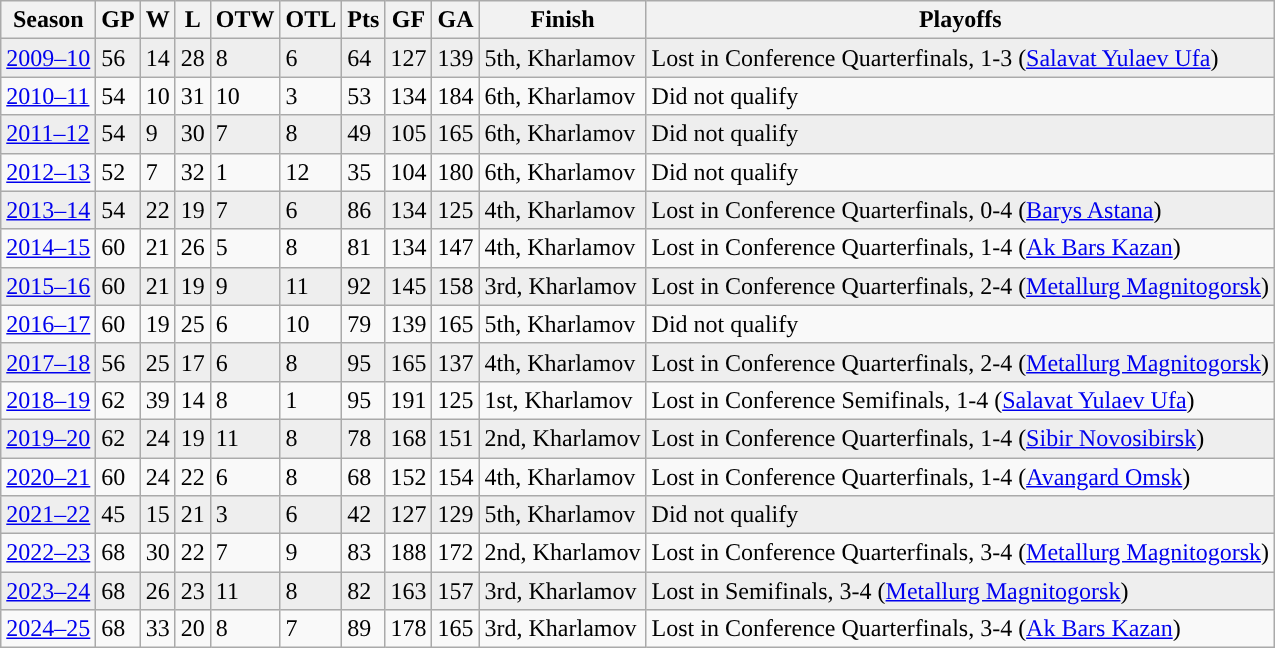<table class="wikitable">
<tr>
<th>Season</th>
<th>GP</th>
<th>W</th>
<th>L</th>
<th>OTW</th>
<th>OTL</th>
<th>Pts</th>
<th>GF</th>
<th>GA</th>
<th>Finish</th>
<th>Playoffs</th>
</tr>
<tr style="background:#eee;">
<td><a href='#'>2009–10</a></td>
<td>56</td>
<td>14</td>
<td>28</td>
<td>8</td>
<td>6</td>
<td>64</td>
<td>127</td>
<td>139</td>
<td>5th, Kharlamov</td>
<td>Lost in Conference Quarterfinals, 1-3 (<a href='#'>Salavat Yulaev Ufa</a>)</td>
</tr>
<tr>
<td><a href='#'>2010–11</a></td>
<td>54</td>
<td>10</td>
<td>31</td>
<td>10</td>
<td>3</td>
<td>53</td>
<td>134</td>
<td>184</td>
<td>6th, Kharlamov</td>
<td>Did not qualify</td>
</tr>
<tr style="background:#eee;">
<td><a href='#'>2011–12</a></td>
<td>54</td>
<td>9</td>
<td>30</td>
<td>7</td>
<td>8</td>
<td>49</td>
<td>105</td>
<td>165</td>
<td>6th, Kharlamov</td>
<td>Did not qualify</td>
</tr>
<tr>
<td><a href='#'>2012–13</a></td>
<td>52</td>
<td>7</td>
<td>32</td>
<td>1</td>
<td>12</td>
<td>35</td>
<td>104</td>
<td>180</td>
<td>6th, Kharlamov</td>
<td>Did not qualify</td>
</tr>
<tr style="background:#eee;">
<td><a href='#'>2013–14</a></td>
<td>54</td>
<td>22</td>
<td>19</td>
<td>7</td>
<td>6</td>
<td>86</td>
<td>134</td>
<td>125</td>
<td>4th, Kharlamov</td>
<td>Lost in Conference Quarterfinals, 0-4 (<a href='#'>Barys Astana</a>)</td>
</tr>
<tr>
<td><a href='#'>2014–15</a></td>
<td>60</td>
<td>21</td>
<td>26</td>
<td>5</td>
<td>8</td>
<td>81</td>
<td>134</td>
<td>147</td>
<td>4th, Kharlamov</td>
<td>Lost in Conference Quarterfinals, 1-4 (<a href='#'>Ak Bars Kazan</a>)</td>
</tr>
<tr style="background:#eee;">
<td><a href='#'>2015–16</a></td>
<td>60</td>
<td>21</td>
<td>19</td>
<td>9</td>
<td>11</td>
<td>92</td>
<td>145</td>
<td>158</td>
<td>3rd, Kharlamov</td>
<td>Lost in Conference Quarterfinals, 2-4 (<a href='#'>Metallurg Magnitogorsk</a>)</td>
</tr>
<tr>
<td><a href='#'>2016–17</a></td>
<td>60</td>
<td>19</td>
<td>25</td>
<td>6</td>
<td>10</td>
<td>79</td>
<td>139</td>
<td>165</td>
<td>5th, Kharlamov</td>
<td>Did not qualify</td>
</tr>
<tr style="background:#eee;">
<td><a href='#'>2017–18</a></td>
<td>56</td>
<td>25</td>
<td>17</td>
<td>6</td>
<td>8</td>
<td>95</td>
<td>165</td>
<td>137</td>
<td>4th, Kharlamov</td>
<td>Lost in Conference Quarterfinals, 2-4 (<a href='#'>Metallurg Magnitogorsk</a>)</td>
</tr>
<tr>
<td><a href='#'>2018–19</a></td>
<td>62</td>
<td>39</td>
<td>14</td>
<td>8</td>
<td>1</td>
<td>95</td>
<td>191</td>
<td>125</td>
<td>1st, Kharlamov</td>
<td>Lost in Conference Semifinals, 1-4 (<a href='#'>Salavat Yulaev Ufa</a>)</td>
</tr>
<tr style="background:#eee;">
<td><a href='#'>2019–20</a></td>
<td>62</td>
<td>24</td>
<td>19</td>
<td>11</td>
<td>8</td>
<td>78</td>
<td>168</td>
<td>151</td>
<td>2nd, Kharlamov</td>
<td>Lost in Conference Quarterfinals, 1-4 (<a href='#'>Sibir Novosibirsk</a>)</td>
</tr>
<tr>
<td><a href='#'>2020–21</a></td>
<td>60</td>
<td>24</td>
<td>22</td>
<td>6</td>
<td>8</td>
<td>68</td>
<td>152</td>
<td>154</td>
<td>4th, Kharlamov</td>
<td>Lost in Conference Quarterfinals, 1-4 (<a href='#'>Avangard Omsk</a>)</td>
</tr>
<tr style="background:#eee;">
<td><a href='#'>2021–22</a></td>
<td>45</td>
<td>15</td>
<td>21</td>
<td>3</td>
<td>6</td>
<td>42</td>
<td>127</td>
<td>129</td>
<td>5th, Kharlamov</td>
<td>Did not qualify</td>
</tr>
<tr>
<td><a href='#'>2022–23</a></td>
<td>68</td>
<td>30</td>
<td>22</td>
<td>7</td>
<td>9</td>
<td>83</td>
<td>188</td>
<td>172</td>
<td>2nd, Kharlamov</td>
<td>Lost in Conference Quarterfinals, 3-4 (<a href='#'>Metallurg Magnitogorsk</a>)</td>
</tr>
<tr style="background:#eee;">
<td><a href='#'>2023–24</a></td>
<td>68</td>
<td>26</td>
<td>23</td>
<td>11</td>
<td>8</td>
<td>82</td>
<td>163</td>
<td>157</td>
<td>3rd, Kharlamov</td>
<td>Lost in Semifinals, 3-4 (<a href='#'>Metallurg Magnitogorsk</a>)</td>
</tr>
<tr>
<td><a href='#'>2024–25</a></td>
<td>68</td>
<td>33</td>
<td>20</td>
<td>8</td>
<td>7</td>
<td>89</td>
<td>178</td>
<td>165</td>
<td>3rd, Kharlamov</td>
<td>Lost in Conference Quarterfinals, 3-4 (<a href='#'>Ak Bars Kazan</a>)</td>
</tr>
</table>
